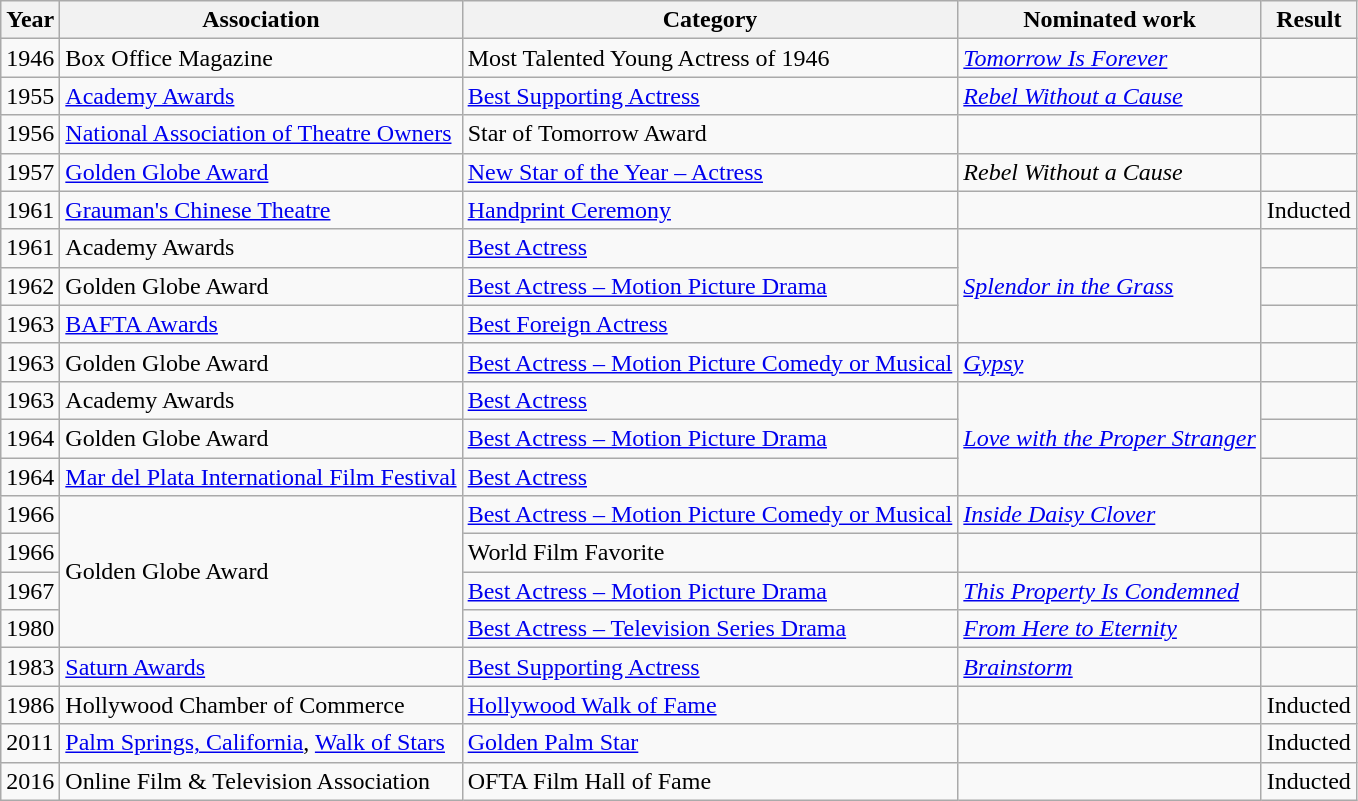<table class="wikitable sortable">
<tr>
<th>Year</th>
<th>Association</th>
<th>Category</th>
<th>Nominated work</th>
<th>Result</th>
</tr>
<tr>
<td>1946</td>
<td>Box Office Magazine</td>
<td>Most Talented Young Actress of 1946</td>
<td><em><a href='#'>Tomorrow Is Forever</a></em></td>
<td></td>
</tr>
<tr 1947 Driftwood.>
<td>1955</td>
<td><a href='#'>Academy Awards</a></td>
<td><a href='#'>Best Supporting Actress</a></td>
<td><em><a href='#'>Rebel Without a Cause</a></em></td>
<td></td>
</tr>
<tr>
<td>1956</td>
<td><a href='#'>National Association of Theatre Owners</a></td>
<td>Star of Tomorrow Award</td>
<td></td>
<td></td>
</tr>
<tr>
<td>1957</td>
<td><a href='#'>Golden Globe Award</a></td>
<td><a href='#'>New Star of the Year – Actress</a></td>
<td><em>Rebel Without a Cause</em></td>
<td></td>
</tr>
<tr>
<td>1961</td>
<td><a href='#'>Grauman's Chinese Theatre</a></td>
<td><a href='#'>Handprint Ceremony</a></td>
<td></td>
<td align="center">Inducted</td>
</tr>
<tr>
<td>1961</td>
<td>Academy Awards</td>
<td><a href='#'>Best Actress</a></td>
<td rowspan="3"><em><a href='#'>Splendor in the Grass</a></em></td>
<td></td>
</tr>
<tr>
<td>1962</td>
<td>Golden Globe Award</td>
<td><a href='#'>Best Actress – Motion Picture Drama</a></td>
<td></td>
</tr>
<tr>
<td>1963</td>
<td><a href='#'>BAFTA Awards</a></td>
<td><a href='#'>Best Foreign Actress</a></td>
<td></td>
</tr>
<tr>
<td>1963</td>
<td>Golden Globe Award</td>
<td><a href='#'>Best Actress – Motion Picture Comedy or Musical</a></td>
<td><em><a href='#'>Gypsy</a></em></td>
<td></td>
</tr>
<tr>
<td>1963</td>
<td>Academy Awards</td>
<td><a href='#'>Best Actress</a></td>
<td rowspan="3"><em><a href='#'>Love with the Proper Stranger</a></em></td>
<td></td>
</tr>
<tr>
<td>1964</td>
<td>Golden Globe Award</td>
<td><a href='#'>Best Actress – Motion Picture Drama</a></td>
<td></td>
</tr>
<tr>
<td>1964</td>
<td><a href='#'>Mar del Plata International Film Festival</a></td>
<td><a href='#'>Best Actress</a></td>
<td></td>
</tr>
<tr>
<td>1966</td>
<td rowspan="4">Golden Globe Award</td>
<td><a href='#'>Best Actress – Motion Picture Comedy or Musical</a></td>
<td><em><a href='#'>Inside Daisy Clover</a></em></td>
<td></td>
</tr>
<tr>
<td>1966</td>
<td>World Film Favorite</td>
<td></td>
<td></td>
</tr>
<tr>
<td>1967</td>
<td><a href='#'>Best Actress – Motion Picture Drama</a></td>
<td><em><a href='#'>This Property Is Condemned</a></em></td>
<td></td>
</tr>
<tr>
<td>1980</td>
<td><a href='#'>Best Actress – Television Series Drama</a></td>
<td><em><a href='#'>From Here to Eternity</a></em></td>
<td></td>
</tr>
<tr>
<td>1983</td>
<td><a href='#'>Saturn Awards</a></td>
<td><a href='#'>Best Supporting Actress</a></td>
<td><em><a href='#'>Brainstorm</a></em></td>
<td></td>
</tr>
<tr>
<td>1986</td>
<td>Hollywood Chamber of Commerce</td>
<td><a href='#'>Hollywood Walk of Fame</a></td>
<td></td>
<td align="center">Inducted</td>
</tr>
<tr>
<td>2011</td>
<td><a href='#'>Palm Springs, California</a>, <a href='#'>Walk of Stars</a></td>
<td><a href='#'>Golden Palm Star</a></td>
<td></td>
<td align="center">Inducted</td>
</tr>
<tr>
<td>2016</td>
<td>Online Film & Television Association</td>
<td>OFTA Film Hall of Fame</td>
<td></td>
<td align="center">Inducted</td>
</tr>
</table>
